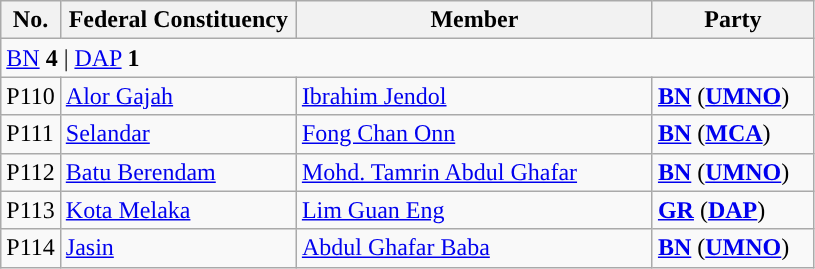<table class="wikitable sortable">
<tr>
<th style="width:30px;">No.</th>
<th style="width:150px;">Federal Constituency</th>
<th style="width:230px;">Member</th>
<th style="width:100px;">Party</th>
</tr>
<tr>
<td colspan="4"><a href='#'>BN</a> <strong>4</strong> | <a href='#'>DAP</a> <strong>1</strong></td>
</tr>
<tr>
<td>P110</td>
<td><a href='#'>Alor Gajah</a></td>
<td><a href='#'>Ibrahim Jendol</a></td>
<td><strong><a href='#'>BN</a></strong> (<strong><a href='#'>UMNO</a></strong>)</td>
</tr>
<tr>
<td>P111</td>
<td><a href='#'>Selandar</a></td>
<td><a href='#'>Fong Chan Onn</a></td>
<td><strong><a href='#'>BN</a></strong> (<strong><a href='#'>MCA</a></strong>)</td>
</tr>
<tr>
<td>P112</td>
<td><a href='#'>Batu Berendam</a></td>
<td><a href='#'>Mohd. Tamrin Abdul Ghafar</a></td>
<td><strong><a href='#'>BN</a></strong> (<strong><a href='#'>UMNO</a></strong>)</td>
</tr>
<tr>
<td>P113</td>
<td><a href='#'>Kota Melaka</a></td>
<td><a href='#'>Lim Guan Eng</a></td>
<td><strong><a href='#'>GR</a></strong> (<strong><a href='#'>DAP</a></strong>)</td>
</tr>
<tr>
<td>P114</td>
<td><a href='#'>Jasin</a></td>
<td><a href='#'>Abdul Ghafar Baba</a></td>
<td><strong><a href='#'>BN</a></strong> (<strong><a href='#'>UMNO</a></strong>)</td>
</tr>
</table>
